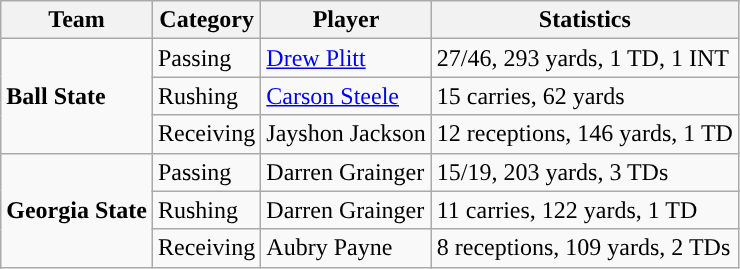<table class="wikitable" style="float: left;">
<tr>
<th>Team</th>
<th>Category</th>
<th>Player</th>
<th>Statistics</th>
</tr>
<tr>
<td rowspan=3><strong>Ball State</strong></td>
<td>Passing</td>
<td><a href='#'>Drew Plitt</a></td>
<td>27/46, 293 yards, 1 TD, 1 INT</td>
</tr>
<tr>
<td>Rushing</td>
<td><a href='#'>Carson Steele</a></td>
<td>15 carries, 62 yards</td>
</tr>
<tr>
<td>Receiving</td>
<td>Jayshon Jackson</td>
<td>12 receptions, 146 yards, 1 TD</td>
</tr>
<tr>
<td rowspan=3><strong>Georgia State</strong></td>
<td>Passing</td>
<td>Darren Grainger</td>
<td>15/19, 203 yards, 3 TDs</td>
</tr>
<tr>
<td>Rushing</td>
<td>Darren Grainger</td>
<td>11 carries, 122 yards, 1 TD</td>
</tr>
<tr>
<td>Receiving</td>
<td>Aubry Payne</td>
<td>8 receptions, 109 yards, 2 TDs</td>
</tr>
</table>
